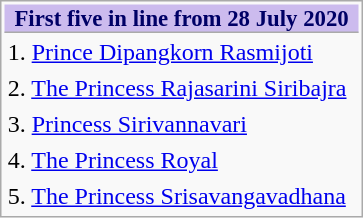<table border=0 cellpadding=2 cellspacing=2 style="float:right; margin:0 0 1em 1em; border:1px solid #aaa; background:#f9f9f9; text-align:left;">
<tr>
<th style="background:#CCBBEE; font-size: 95%; color:#000066; border-bottom: 1px solid #aaaaaa; padding: 0 5px 0 5px; text-align:center;" colspan=2>First five in line from 28 July 2020</th>
</tr>
<tr>
<td>1. <a href='#'>Prince Dipangkorn Rasmijoti</a></td>
<td></td>
</tr>
<tr>
<td>2. <a href='#'>The Princess Rajasarini Siribajra</a></td>
<td></td>
</tr>
<tr>
<td>3. <a href='#'>Princess Sirivannavari</a></td>
<td></td>
</tr>
<tr>
<td>4. <a href='#'>The Princess Royal</a></td>
<td></td>
</tr>
<tr>
<td>5. <a href='#'>The Princess Srisavangavadhana</a></td>
<td></td>
</tr>
</table>
